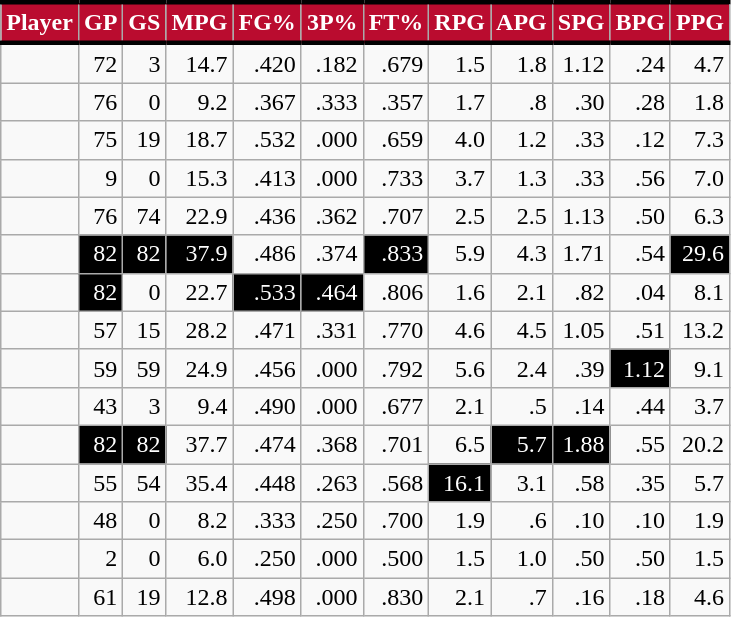<table class="wikitable sortable" style="text-align:right;">
<tr>
<th style="background:#BA0C2F; color:#FFFFFF; border-top:#010101 3px solid; border-bottom:#010101 3px solid;">Player</th>
<th style="background:#BA0C2F; color:#FFFFFF; border-top:#010101 3px solid; border-bottom:#010101 3px solid;">GP</th>
<th style="background:#BA0C2F; color:#FFFFFF; border-top:#010101 3px solid; border-bottom:#010101 3px solid;">GS</th>
<th style="background:#BA0C2F; color:#FFFFFF; border-top:#010101 3px solid; border-bottom:#010101 3px solid;">MPG</th>
<th style="background:#BA0C2F; color:#FFFFFF; border-top:#010101 3px solid; border-bottom:#010101 3px solid;">FG%</th>
<th style="background:#BA0C2F; color:#FFFFFF; border-top:#010101 3px solid; border-bottom:#010101 3px solid;">3P%</th>
<th style="background:#BA0C2F; color:#FFFFFF; border-top:#010101 3px solid; border-bottom:#010101 3px solid;">FT%</th>
<th style="background:#BA0C2F; color:#FFFFFF; border-top:#010101 3px solid; border-bottom:#010101 3px solid;">RPG</th>
<th style="background:#BA0C2F; color:#FFFFFF; border-top:#010101 3px solid; border-bottom:#010101 3px solid;">APG</th>
<th style="background:#BA0C2F; color:#FFFFFF; border-top:#010101 3px solid; border-bottom:#010101 3px solid;">SPG</th>
<th style="background:#BA0C2F; color:#FFFFFF; border-top:#010101 3px solid; border-bottom:#010101 3px solid;">BPG</th>
<th style="background:#BA0C2F; color:#FFFFFF; border-top:#010101 3px solid; border-bottom:#010101 3px solid;">PPG</th>
</tr>
<tr>
<td></td>
<td>72</td>
<td>3</td>
<td>14.7</td>
<td>.420</td>
<td>.182</td>
<td>.679</td>
<td>1.5</td>
<td>1.8</td>
<td>1.12</td>
<td>.24</td>
<td>4.7</td>
</tr>
<tr>
<td></td>
<td>76</td>
<td>0</td>
<td>9.2</td>
<td>.367</td>
<td>.333</td>
<td>.357</td>
<td>1.7</td>
<td>.8</td>
<td>.30</td>
<td>.28</td>
<td>1.8</td>
</tr>
<tr>
<td></td>
<td>75</td>
<td>19</td>
<td>18.7</td>
<td>.532</td>
<td>.000</td>
<td>.659</td>
<td>4.0</td>
<td>1.2</td>
<td>.33</td>
<td>.12</td>
<td>7.3</td>
</tr>
<tr>
<td></td>
<td>9</td>
<td>0</td>
<td>15.3</td>
<td>.413</td>
<td>.000</td>
<td>.733</td>
<td>3.7</td>
<td>1.3</td>
<td>.33</td>
<td>.56</td>
<td>7.0</td>
</tr>
<tr>
<td></td>
<td>76</td>
<td>74</td>
<td>22.9</td>
<td>.436</td>
<td>.362</td>
<td>.707</td>
<td>2.5</td>
<td>2.5</td>
<td>1.13</td>
<td>.50</td>
<td>6.3</td>
</tr>
<tr>
<td></td>
<td style="background:black;color:white;">82</td>
<td style="background:black;color:white;">82</td>
<td style="background:black;color:white;">37.9</td>
<td>.486</td>
<td>.374</td>
<td style="background:black;color:white;">.833</td>
<td>5.9</td>
<td>4.3</td>
<td>1.71</td>
<td>.54</td>
<td style="background:black;color:white;">29.6</td>
</tr>
<tr>
<td></td>
<td style="background:black;color:white;">82</td>
<td>0</td>
<td>22.7</td>
<td style="background:black;color:white;">.533</td>
<td style="background:black;color:white;">.464</td>
<td>.806</td>
<td>1.6</td>
<td>2.1</td>
<td>.82</td>
<td>.04</td>
<td>8.1</td>
</tr>
<tr>
<td></td>
<td>57</td>
<td>15</td>
<td>28.2</td>
<td>.471</td>
<td>.331</td>
<td>.770</td>
<td>4.6</td>
<td>4.5</td>
<td>1.05</td>
<td>.51</td>
<td>13.2</td>
</tr>
<tr>
<td></td>
<td>59</td>
<td>59</td>
<td>24.9</td>
<td>.456</td>
<td>.000</td>
<td>.792</td>
<td>5.6</td>
<td>2.4</td>
<td>.39</td>
<td style="background:black;color:white;">1.12</td>
<td>9.1</td>
</tr>
<tr>
<td></td>
<td>43</td>
<td>3</td>
<td>9.4</td>
<td>.490</td>
<td>.000</td>
<td>.677</td>
<td>2.1</td>
<td>.5</td>
<td>.14</td>
<td>.44</td>
<td>3.7</td>
</tr>
<tr>
<td></td>
<td style="background:black;color:white;">82</td>
<td style="background:black;color:white;">82</td>
<td>37.7</td>
<td>.474</td>
<td>.368</td>
<td>.701</td>
<td>6.5</td>
<td style="background:black;color:white;">5.7</td>
<td style="background:black;color:white;">1.88</td>
<td>.55</td>
<td>20.2</td>
</tr>
<tr>
<td></td>
<td>55</td>
<td>54</td>
<td>35.4</td>
<td>.448</td>
<td>.263</td>
<td>.568</td>
<td style="background:black;color:white;">16.1</td>
<td>3.1</td>
<td>.58</td>
<td>.35</td>
<td>5.7</td>
</tr>
<tr>
<td></td>
<td>48</td>
<td>0</td>
<td>8.2</td>
<td>.333</td>
<td>.250</td>
<td>.700</td>
<td>1.9</td>
<td>.6</td>
<td>.10</td>
<td>.10</td>
<td>1.9</td>
</tr>
<tr>
<td></td>
<td>2</td>
<td>0</td>
<td>6.0</td>
<td>.250</td>
<td>.000</td>
<td>.500</td>
<td>1.5</td>
<td>1.0</td>
<td>.50</td>
<td>.50</td>
<td>1.5</td>
</tr>
<tr>
<td></td>
<td>61</td>
<td>19</td>
<td>12.8</td>
<td>.498</td>
<td>.000</td>
<td>.830</td>
<td>2.1</td>
<td>.7</td>
<td>.16</td>
<td>.18</td>
<td>4.6</td>
</tr>
</table>
